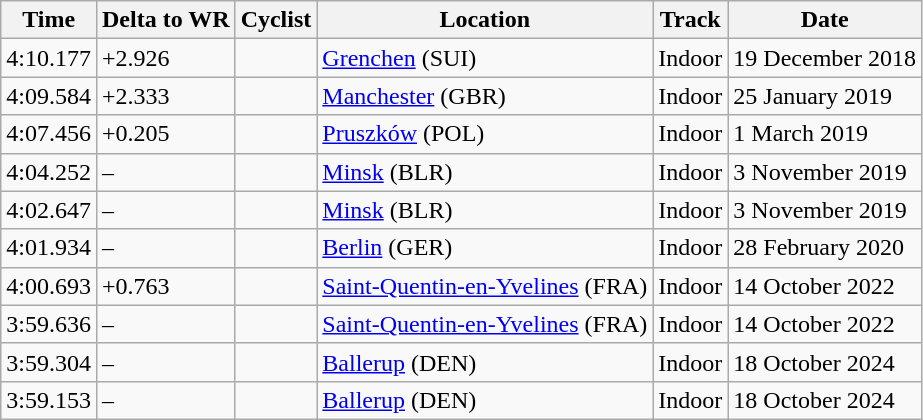<table class="wikitable">
<tr align="left">
<th>Time</th>
<th>Delta to WR</th>
<th>Cyclist</th>
<th>Location</th>
<th>Track</th>
<th>Date</th>
</tr>
<tr>
<td>4:10.177</td>
<td>+2.926</td>
<td></td>
<td><a href='#'>Grenchen</a> (SUI)</td>
<td>Indoor</td>
<td>19 December 2018</td>
</tr>
<tr>
<td>4:09.584</td>
<td>+2.333</td>
<td></td>
<td><a href='#'>Manchester</a> (GBR)</td>
<td>Indoor</td>
<td>25 January 2019</td>
</tr>
<tr>
<td>4:07.456</td>
<td>+0.205</td>
<td></td>
<td><a href='#'>Pruszków</a> (POL)</td>
<td>Indoor</td>
<td>1 March 2019</td>
</tr>
<tr>
<td>4:04.252</td>
<td>–</td>
<td></td>
<td><a href='#'>Minsk</a> (BLR)</td>
<td>Indoor</td>
<td>3 November 2019</td>
</tr>
<tr>
<td>4:02.647</td>
<td>–</td>
<td></td>
<td><a href='#'>Minsk</a> (BLR)</td>
<td>Indoor</td>
<td>3 November 2019</td>
</tr>
<tr>
<td>4:01.934</td>
<td>–</td>
<td></td>
<td><a href='#'>Berlin</a> (GER)</td>
<td>Indoor</td>
<td>28 February 2020</td>
</tr>
<tr>
<td>4:00.693</td>
<td>+0.763</td>
<td></td>
<td><a href='#'>Saint-Quentin-en-Yvelines</a> (FRA)</td>
<td>Indoor</td>
<td>14 October 2022</td>
</tr>
<tr>
<td>3:59.636</td>
<td>–</td>
<td></td>
<td><a href='#'>Saint-Quentin-en-Yvelines</a> (FRA)</td>
<td>Indoor</td>
<td>14 October 2022</td>
</tr>
<tr>
<td>3:59.304</td>
<td>–</td>
<td></td>
<td><a href='#'>Ballerup</a> (DEN)</td>
<td>Indoor</td>
<td>18 October 2024</td>
</tr>
<tr>
<td>3:59.153</td>
<td>–</td>
<td></td>
<td><a href='#'>Ballerup</a> (DEN)</td>
<td>Indoor</td>
<td>18 October 2024</td>
</tr>
</table>
